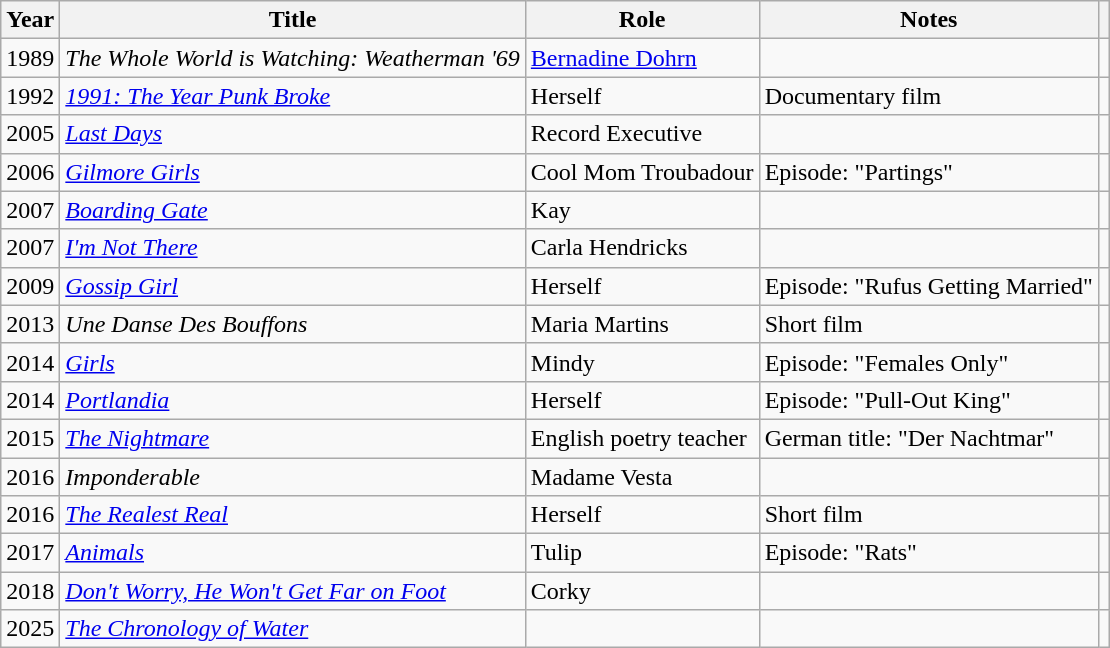<table class="wikitable sortable">
<tr>
<th>Year</th>
<th>Title</th>
<th>Role</th>
<th>Notes</th>
<th class="unsortable"></th>
</tr>
<tr>
<td>1989</td>
<td><em>The Whole World is Watching: Weatherman '69</em></td>
<td><a href='#'>Bernadine Dohrn</a></td>
<td></td>
<td align=center></td>
</tr>
<tr>
<td>1992</td>
<td><em><a href='#'>1991: The Year Punk Broke</a></em></td>
<td>Herself</td>
<td>Documentary film</td>
<td align=center></td>
</tr>
<tr>
<td>2005</td>
<td><em><a href='#'>Last Days</a></em></td>
<td>Record Executive</td>
<td></td>
<td align=center></td>
</tr>
<tr>
<td>2006</td>
<td><em><a href='#'>Gilmore Girls</a></em></td>
<td>Cool Mom Troubadour</td>
<td>Episode: "Partings"</td>
<td align=center></td>
</tr>
<tr>
<td>2007</td>
<td><em><a href='#'>Boarding Gate</a></em></td>
<td>Kay</td>
<td></td>
<td align=center></td>
</tr>
<tr>
<td>2007</td>
<td><em><a href='#'>I'm Not There</a></em></td>
<td>Carla Hendricks</td>
<td></td>
<td align=center></td>
</tr>
<tr>
<td>2009</td>
<td><em><a href='#'>Gossip Girl</a></em></td>
<td>Herself</td>
<td>Episode: "Rufus Getting Married"</td>
<td align=center></td>
</tr>
<tr>
<td>2013</td>
<td><em>Une Danse Des Bouffons</em></td>
<td>Maria Martins</td>
<td>Short film</td>
<td align=center></td>
</tr>
<tr>
<td>2014</td>
<td><em><a href='#'>Girls</a></em></td>
<td>Mindy</td>
<td>Episode: "Females Only"</td>
<td align=center></td>
</tr>
<tr>
<td>2014</td>
<td><em><a href='#'>Portlandia</a></em></td>
<td>Herself</td>
<td>Episode: "Pull-Out King"</td>
<td align=center></td>
</tr>
<tr>
<td>2015</td>
<td><em><a href='#'>The Nightmare</a></em></td>
<td>English poetry teacher</td>
<td>German title: "Der Nachtmar"</td>
<td align=center></td>
</tr>
<tr>
<td>2016</td>
<td><em>Imponderable</em></td>
<td>Madame Vesta</td>
<td></td>
<td align=center></td>
</tr>
<tr>
<td>2016</td>
<td><em><a href='#'>The Realest Real</a></em></td>
<td>Herself</td>
<td>Short film</td>
<td></td>
</tr>
<tr>
<td>2017</td>
<td><em><a href='#'>Animals</a></em></td>
<td>Tulip</td>
<td>Episode: "Rats"</td>
<td align=center></td>
</tr>
<tr>
<td>2018</td>
<td><em><a href='#'>Don't Worry, He Won't Get Far on Foot</a></em></td>
<td>Corky</td>
<td></td>
<td align=center></td>
</tr>
<tr>
<td>2025</td>
<td><em><a href='#'>The Chronology of Water</a></em></td>
<td></td>
<td></td>
<td align=center></td>
</tr>
</table>
